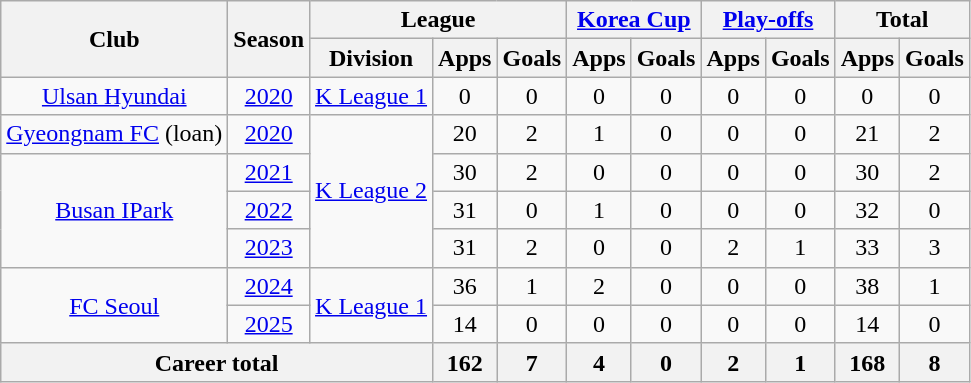<table class="wikitable" style="text-align: center">
<tr>
<th rowspan="2">Club</th>
<th rowspan="2">Season</th>
<th colspan="3">League</th>
<th colspan="2"><a href='#'>Korea Cup</a></th>
<th colspan="2"><a href='#'>Play-offs</a></th>
<th colspan="2">Total</th>
</tr>
<tr>
<th>Division</th>
<th>Apps</th>
<th>Goals</th>
<th>Apps</th>
<th>Goals</th>
<th>Apps</th>
<th>Goals</th>
<th>Apps</th>
<th>Goals</th>
</tr>
<tr>
<td><a href='#'>Ulsan Hyundai</a></td>
<td><a href='#'>2020</a></td>
<td><a href='#'>K League 1</a></td>
<td>0</td>
<td>0</td>
<td>0</td>
<td>0</td>
<td>0</td>
<td>0</td>
<td>0</td>
<td>0</td>
</tr>
<tr>
<td><a href='#'>Gyeongnam FC</a> (loan)</td>
<td><a href='#'>2020</a></td>
<td rowspan="4"><a href='#'>K League 2</a></td>
<td>20</td>
<td>2</td>
<td>1</td>
<td>0</td>
<td>0</td>
<td>0</td>
<td>21</td>
<td>2</td>
</tr>
<tr>
<td rowspan=3><a href='#'>Busan IPark</a></td>
<td><a href='#'>2021</a></td>
<td>30</td>
<td>2</td>
<td>0</td>
<td>0</td>
<td>0</td>
<td>0</td>
<td>30</td>
<td>2</td>
</tr>
<tr>
<td><a href='#'>2022</a></td>
<td>31</td>
<td>0</td>
<td>1</td>
<td>0</td>
<td>0</td>
<td>0</td>
<td>32</td>
<td>0</td>
</tr>
<tr>
<td><a href='#'>2023</a></td>
<td>31</td>
<td>2</td>
<td>0</td>
<td>0</td>
<td>2</td>
<td>1</td>
<td>33</td>
<td>3</td>
</tr>
<tr>
<td rowspan=2><a href='#'>FC Seoul</a></td>
<td><a href='#'>2024</a></td>
<td rowspan=2><a href='#'>K League 1</a></td>
<td>36</td>
<td>1</td>
<td>2</td>
<td>0</td>
<td>0</td>
<td>0</td>
<td>38</td>
<td>1</td>
</tr>
<tr>
<td><a href='#'>2025</a></td>
<td>14</td>
<td>0</td>
<td>0</td>
<td>0</td>
<td>0</td>
<td>0</td>
<td>14</td>
<td>0</td>
</tr>
<tr>
<th colspan=3>Career total</th>
<th>162</th>
<th>7</th>
<th>4</th>
<th>0</th>
<th>2</th>
<th>1</th>
<th>168</th>
<th>8</th>
</tr>
</table>
